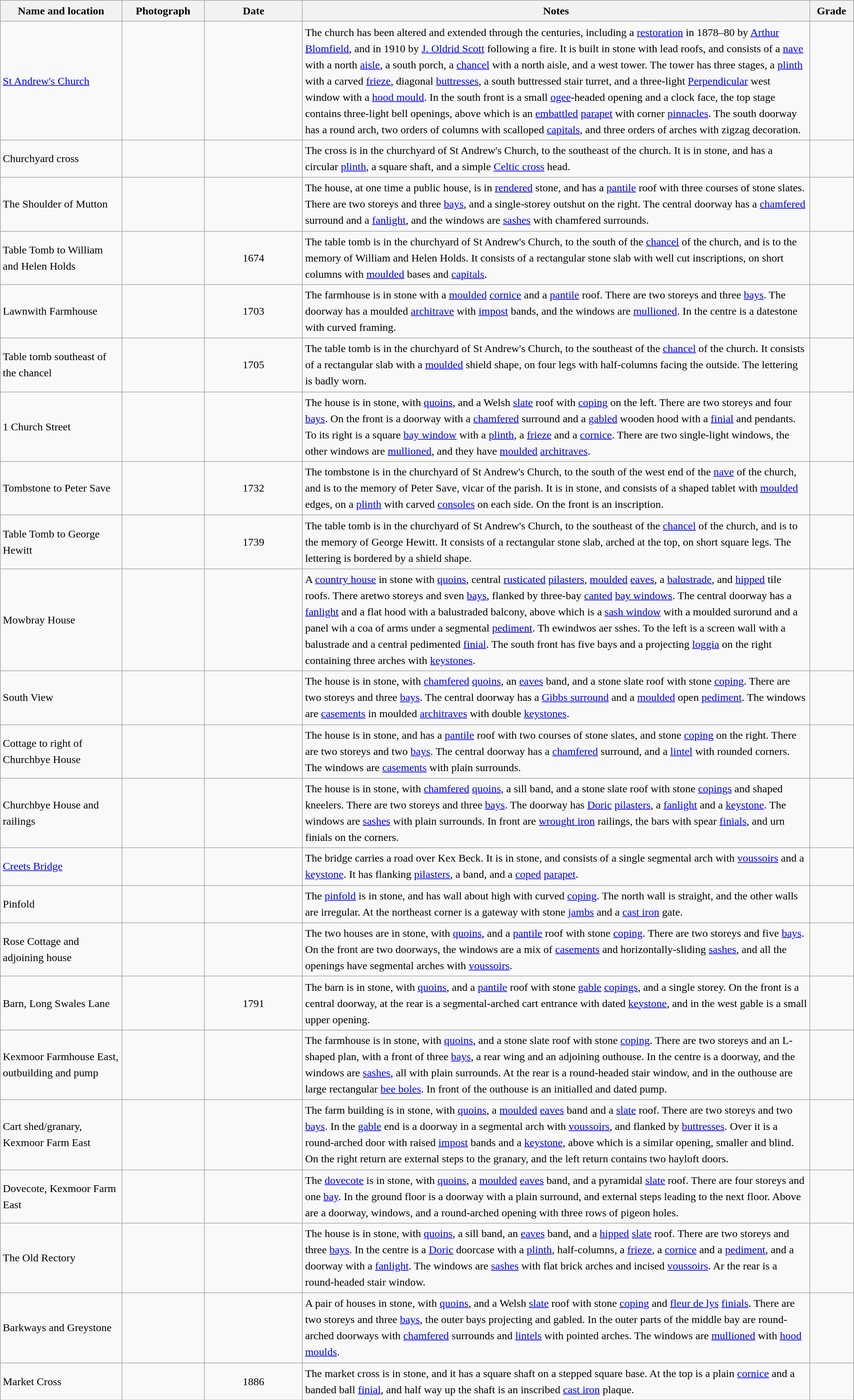<table class="wikitable sortable plainrowheaders" style="width:100%; border:0px; text-align:left; line-height:150%">
<tr>
<th scope="col" style="width:150px">Name and location</th>
<th scope="col" style="width:100px" class="unsortable">Photograph</th>
<th scope="col" style="width:120px">Date</th>
<th scope="col" style="width:650px" class="unsortable">Notes</th>
<th scope="col" style="width:50px">Grade</th>
</tr>
<tr>
<td><a href='#'>St Andrew's Church</a><br><small></small></td>
<td></td>
<td align="center"></td>
<td>The church has been altered and extended through the centuries, including a <a href='#'>restoration</a> in 1878–80 by <a href='#'>Arthur Blomfield</a>, and in 1910 by <a href='#'>J. Oldrid Scott</a> following a fire. It is built in stone with lead roofs, and consists of a <a href='#'>nave</a> with a north <a href='#'>aisle</a>, a south porch, a <a href='#'>chancel</a> with a north aisle, and a west tower. The tower has three stages, a <a href='#'>plinth</a> with a carved <a href='#'>frieze</a>, diagonal <a href='#'>buttresses</a>, a south buttressed stair turret, and a three-light <a href='#'>Perpendicular</a> west window with a <a href='#'>hood mould</a>. In the south front is a small <a href='#'>ogee</a>-headed opening and a clock face, the top stage contains three-light bell openings, above which is an <a href='#'>embattled</a> <a href='#'>parapet</a> with corner <a href='#'>pinnacles</a>. The south doorway has a round arch, two orders of columns with scalloped <a href='#'>capitals</a>, and three orders of arches with zigzag decoration.</td>
<td align="center" ></td>
</tr>
<tr>
<td>Churchyard cross<br><small></small></td>
<td></td>
<td align="center"></td>
<td>The cross is in the churchyard of St Andrew's Church, to the southeast of the church. It is in stone, and has a circular <a href='#'>plinth</a>, a square shaft, and a simple <a href='#'>Celtic cross</a> head.</td>
<td align="center" ></td>
</tr>
<tr>
<td>The Shoulder of Mutton<br><small></small></td>
<td></td>
<td align="center"></td>
<td>The house, at one time a public house, is in <a href='#'>rendered</a> stone, and has a <a href='#'>pantile</a> roof with three courses of stone slates. There are two storeys and three <a href='#'>bays</a>, and a single-storey outshut on the right. The central doorway has a <a href='#'>chamfered</a> surround and a <a href='#'>fanlight</a>, and the windows are <a href='#'>sashes</a> with chamfered surrounds.</td>
<td align="center" ></td>
</tr>
<tr>
<td>Table Tomb to William and Helen Holds<br><small></small></td>
<td></td>
<td align="center">1674</td>
<td>The table tomb is in the churchyard of St Andrew's Church, to the south of the <a href='#'>chancel</a> of the church, and is to the memory of William and Helen Holds. It consists of a rectangular stone slab with well cut inscriptions, on short columns with <a href='#'>moulded</a> bases and <a href='#'>capitals</a>.</td>
<td align="center" ></td>
</tr>
<tr>
<td>Lawnwith Farmhouse<br><small></small></td>
<td></td>
<td align="center">1703</td>
<td>The farmhouse is in stone with a <a href='#'>moulded</a> <a href='#'>cornice</a> and a <a href='#'>pantile</a> roof. There are two storeys and three <a href='#'>bays</a>. The doorway has a moulded <a href='#'>architrave</a> with <a href='#'>impost</a> bands, and the windows are <a href='#'>mullioned</a>. In the centre is a datestone with curved framing.</td>
<td align="center" ></td>
</tr>
<tr>
<td>Table tomb southeast of the chancel<br><small></small></td>
<td></td>
<td align="center">1705</td>
<td>The table tomb is in the churchyard of St Andrew's Church, to the southeast of the <a href='#'>chancel</a> of the church.  It consists of a rectangular slab with a <a href='#'>moulded</a> shield shape, on four legs with half-columns facing the outside. The lettering is badly worn.</td>
<td align="center" ></td>
</tr>
<tr>
<td>1 Church Street<br><small></small></td>
<td></td>
<td align="center"></td>
<td>The house is in stone, with <a href='#'>quoins</a>, and a Welsh <a href='#'>slate</a> roof with <a href='#'>coping</a> on the left. There are two storeys and four <a href='#'>bays</a>. On the front is a doorway with a <a href='#'>chamfered</a> surround and a <a href='#'>gabled</a> wooden hood with a <a href='#'>finial</a> and pendants. To its right is a square <a href='#'>bay window</a> with a <a href='#'>plinth</a>, a <a href='#'>frieze</a> and a <a href='#'>cornice</a>. There are two single-light windows, the other windows are <a href='#'>mullioned</a>, and they have <a href='#'>moulded</a> <a href='#'>architraves</a>.</td>
<td align="center" ></td>
</tr>
<tr>
<td>Tombstone to Peter Save<br><small></small></td>
<td></td>
<td align="center">1732</td>
<td>The tombstone is in the churchyard of St Andrew's Church, to the south of the west end of the <a href='#'>nave</a> of the church, and is to the memory of Peter Save, vicar of the parish. It is in stone, and consists of a shaped tablet with <a href='#'>moulded</a> edges, on a <a href='#'>plinth</a> with carved <a href='#'>consoles</a> on each side. On the front is an inscription.</td>
<td align="center" ></td>
</tr>
<tr>
<td>Table Tomb to George Hewitt<br><small></small></td>
<td></td>
<td align="center">1739</td>
<td>The table tomb is in the churchyard of St Andrew's Church, to the southeast of the <a href='#'>chancel</a> of the church, and is to the memory of George Hewitt. It consists of a rectangular stone slab, arched at the top, on short square legs. The lettering is bordered by a shield shape.</td>
<td align="center" ></td>
</tr>
<tr>
<td>Mowbray House<br><small></small></td>
<td></td>
<td align="center"></td>
<td>A <a href='#'>country house</a> in stone with <a href='#'>quoins</a>, central <a href='#'>rusticated</a> <a href='#'>pilasters</a>, <a href='#'>moulded</a> <a href='#'>eaves</a>, a <a href='#'>balustrade</a>, and <a href='#'>hipped</a> tile roofs. There aretwo storeys and sven <a href='#'>bays</a>, flanked by three-bay <a href='#'>canted</a> <a href='#'>bay windows</a>. The central doorway has a <a href='#'>fanlight</a> and a flat hood with a balustraded balcony, above which is a <a href='#'>sash window</a> with a moulded surorund and a panel wih a coa of arms under a segmental <a href='#'>pediment</a>. Th ewindwos aer sshes. To the left is a screen wall with a balustrade and a central pedimented <a href='#'>finial</a>. The south front has five bays and a projecting <a href='#'>loggia</a> on the right containing three arches with <a href='#'>keystones</a>.</td>
<td align="center" ></td>
</tr>
<tr>
<td>South View<br><small></small></td>
<td></td>
<td align="center"></td>
<td>The house is in stone, with <a href='#'>chamfered</a> <a href='#'>quoins</a>, an <a href='#'>eaves</a> band, and a stone slate roof with stone <a href='#'>coping</a>. There are two storeys and three <a href='#'>bays</a>. The central doorway has a <a href='#'>Gibbs surround</a> and a <a href='#'>moulded</a> open <a href='#'>pediment</a>. The windows are <a href='#'>casements</a> in moulded <a href='#'>architraves</a> with double <a href='#'>keystones</a>.</td>
<td align="center" ></td>
</tr>
<tr>
<td>Cottage to right of Churchbye House<br><small></small></td>
<td></td>
<td align="center"></td>
<td>The house is in stone, and has a <a href='#'>pantile</a> roof with two courses of stone slates, and stone <a href='#'>coping</a> on the right. There are two storeys and two <a href='#'>bays</a>. The central doorway has a <a href='#'>chamfered</a> surround, and a <a href='#'>lintel</a> with rounded corners. The windows are <a href='#'>casements</a> with plain surrounds.</td>
<td align="center" ></td>
</tr>
<tr>
<td>Churchbye House and railings<br><small></small></td>
<td></td>
<td align="center"></td>
<td>The house is in stone, with <a href='#'>chamfered</a> <a href='#'>quoins</a>, a sill band, and a stone slate roof with stone <a href='#'>copings</a> and shaped kneelers. There are two storeys and three <a href='#'>bays</a>. The doorway has <a href='#'>Doric</a> <a href='#'>pilasters</a>, a <a href='#'>fanlight</a> and a <a href='#'>keystone</a>. The windows are <a href='#'>sashes</a> with plain surrounds. In front are <a href='#'>wrought iron</a> railings, the bars with spear <a href='#'>finials</a>, and urn finials on the corners.</td>
<td align="center" ></td>
</tr>
<tr>
<td><a href='#'>Creets Bridge</a><br><small></small></td>
<td></td>
<td align="center"></td>
<td>The bridge carries a road over Kex Beck. It is in stone, and consists of a single segmental arch with <a href='#'>voussoirs</a> and a <a href='#'>keystone</a>.  It has flanking <a href='#'>pilasters</a>, a band, and a <a href='#'>coped</a> <a href='#'>parapet</a>.</td>
<td align="center" ></td>
</tr>
<tr>
<td>Pinfold<br><small></small></td>
<td></td>
<td align="center"></td>
<td>The <a href='#'>pinfold</a> is in stone, and has wall about  high with curved <a href='#'>coping</a>. The north wall is straight, and the other walls are irregular. At the northeast corner is a gateway with stone <a href='#'>jambs</a> and a <a href='#'>cast iron</a> gate.</td>
<td align="center" ></td>
</tr>
<tr>
<td>Rose Cottage and adjoining house<br><small></small></td>
<td></td>
<td align="center"></td>
<td>The two houses are in stone, with <a href='#'>quoins</a>, and  a <a href='#'>pantile</a> roof with stone <a href='#'>coping</a>. There are two storeys and five <a href='#'>bays</a>. On the front are two doorways, the windows are a mix of <a href='#'>casements</a> and horizontally-sliding <a href='#'>sashes</a>, and all the openings have segmental arches with <a href='#'>voussoirs</a>.</td>
<td align="center" ></td>
</tr>
<tr>
<td>Barn, Long Swales Lane<br><small></small></td>
<td></td>
<td align="center">1791</td>
<td>The barn is in stone, with <a href='#'>quoins</a>, and a <a href='#'>pantile</a> roof with stone <a href='#'>gable</a> <a href='#'>copings</a>, and a single storey. On the front is a central doorway, at the rear is a segmental-arched cart entrance with dated <a href='#'>keystone</a>, and in the west gable is a small upper opening.</td>
<td align="center" ></td>
</tr>
<tr>
<td>Kexmoor Farmhouse East, outbuilding and pump<br><small></small></td>
<td></td>
<td align="center"></td>
<td>The farmhouse is in stone, with <a href='#'>quoins</a>, and a stone slate roof with stone <a href='#'>coping</a>. There are two storeys and an L-shaped plan, with a front of three <a href='#'>bays</a>, a rear wing and an adjoining outhouse. In the centre is a doorway, and the windows are <a href='#'>sashes</a>, all with plain surrounds. At the rear is a round-headed  stair window, and in the outhouse are large rectangular <a href='#'>bee boles</a>. In front of the outhouse is an initialled and dated pump.</td>
<td align="center" ></td>
</tr>
<tr>
<td>Cart shed/granary, Kexmoor Farm East<br><small></small></td>
<td></td>
<td align="center"></td>
<td>The farm building is in stone, with <a href='#'>quoins</a>, a <a href='#'>moulded</a> <a href='#'>eaves</a> band and a <a href='#'>slate</a> roof. There are two storeys and two <a href='#'>bays</a>. In the <a href='#'>gable</a> end is a doorway in a segmental arch with <a href='#'>voussoirs</a>, and flanked by <a href='#'>buttresses</a>.  Over it is a round-arched door with raised <a href='#'>impost</a> bands and a <a href='#'>keystone</a>, above which is a similar opening, smaller and blind. On the right return are external steps to the granary, and the left return contains two hayloft doors.</td>
<td align="center" ></td>
</tr>
<tr>
<td>Dovecote, Kexmoor Farm East<br><small></small></td>
<td></td>
<td align="center"></td>
<td>The <a href='#'>dovecote</a> is in stone, with <a href='#'>quoins</a>, a <a href='#'>moulded</a> <a href='#'>eaves</a> band, and a pyramidal <a href='#'>slate</a> roof. There are four storeys and one <a href='#'>bay</a>. In the ground floor is a doorway with a plain surround, and external steps leading to the next floor. Above are a doorway, windows, and a round-arched opening with three rows of pigeon holes.</td>
<td align="center" ></td>
</tr>
<tr>
<td>The Old Rectory<br><small></small></td>
<td></td>
<td align="center"></td>
<td>The house is in stone, with <a href='#'>quoins</a>, a sill band, an <a href='#'>eaves</a> band, and a <a href='#'>hipped</a> <a href='#'>slate</a> roof. There are two storeys and three <a href='#'>bays</a>. In the centre is a <a href='#'>Doric</a> doorcase with a <a href='#'>plinth</a>, half-columns, a <a href='#'>frieze</a>, a <a href='#'>cornice</a> and a <a href='#'>pediment</a>, and a doorway with a <a href='#'>fanlight</a>. The windows are <a href='#'>sashes</a> with flat brick arches and incised <a href='#'>voussoirs</a>. Ar the rear is a round-headed stair window.</td>
<td align="center" ></td>
</tr>
<tr>
<td>Barkways and Greystone<br><small></small></td>
<td></td>
<td align="center"></td>
<td>A pair of houses in stone, with <a href='#'>quoins</a>, and a Welsh <a href='#'>slate</a> roof with stone <a href='#'>coping</a> and <a href='#'>fleur de lys</a> <a href='#'>finials</a>. There are two storeys and three <a href='#'>bays</a>, the outer bays projecting and gabled. In the outer parts of the middle bay are round-arched doorways with <a href='#'>chamfered</a> surrounds and <a href='#'>lintels</a> with pointed arches. The windows are <a href='#'>mullioned</a> with <a href='#'>hood moulds</a>.</td>
<td align="center" ></td>
</tr>
<tr>
<td>Market Cross<br><small></small></td>
<td></td>
<td align="center">1886</td>
<td>The market cross is in stone, and it has a square shaft on a stepped square base. At the top is a plain <a href='#'>cornice</a> and a banded ball <a href='#'>finial</a>, and half way up the shaft is an inscribed <a href='#'>cast iron</a> plaque.</td>
<td align="center" ></td>
</tr>
<tr>
</tr>
</table>
